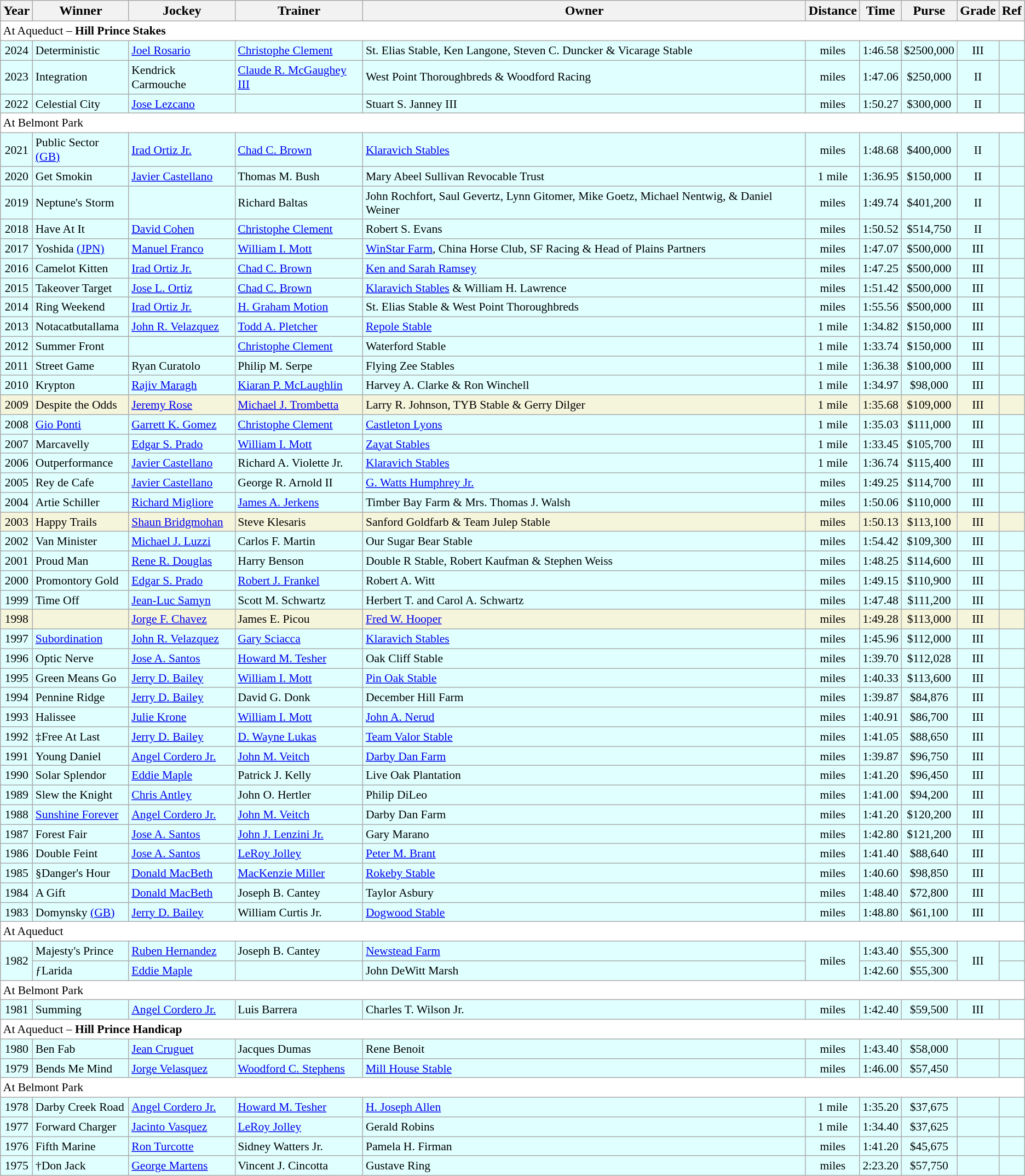<table class="wikitable sortable">
<tr>
<th>Year</th>
<th>Winner</th>
<th>Jockey</th>
<th>Trainer</th>
<th>Owner</th>
<th>Distance</th>
<th>Time</th>
<th>Purse</th>
<th>Grade</th>
<th>Ref</th>
</tr>
<tr style="font-size:90%; background-color:white">
<td align="left" colspan="10">At Aqueduct – <strong>Hill Prince Stakes</strong></td>
</tr>
<tr style="font-size:90%; background-color:lightcyan">
<td align=center>2024</td>
<td>Deterministic</td>
<td><a href='#'>Joel Rosario</a></td>
<td><a href='#'>Christophe Clement</a></td>
<td>St. Elias Stable, Ken Langone, Steven C. Duncker & Vicarage Stable</td>
<td align=center> miles</td>
<td align=center>1:46.58</td>
<td align=center>$2500,000</td>
<td align=center>III</td>
<td></td>
</tr>
<tr style="font-size:90%; background-color:lightcyan">
<td align=center>2023</td>
<td>Integration</td>
<td>Kendrick Carmouche</td>
<td><a href='#'>Claude R. McGaughey III</a></td>
<td>West Point Thoroughbreds & Woodford Racing</td>
<td align=center> miles</td>
<td align=center>1:47.06</td>
<td align=center>$250,000</td>
<td align=center>II</td>
<td></td>
</tr>
<tr style="font-size:90%; background-color:lightcyan">
<td align=center>2022</td>
<td>Celestial City</td>
<td><a href='#'>Jose Lezcano</a></td>
<td></td>
<td>Stuart S. Janney III</td>
<td align=center> miles</td>
<td align=center>1:50.27</td>
<td align=center>$300,000</td>
<td align=center>II</td>
<td></td>
</tr>
<tr style="font-size:90%; background-color:white">
<td align="left" colspan=10>At Belmont Park</td>
</tr>
<tr style="font-size:90%; background-color:lightcyan">
<td align=center>2021</td>
<td>Public Sector <a href='#'>(GB)</a></td>
<td><a href='#'>Irad Ortiz Jr.</a></td>
<td><a href='#'>Chad C. Brown</a></td>
<td><a href='#'>Klaravich Stables</a></td>
<td align=center> miles</td>
<td align=center>1:48.68</td>
<td align=center>$400,000</td>
<td align=center>II</td>
<td></td>
</tr>
<tr style="font-size:90%; background-color:lightcyan">
<td align=center>2020</td>
<td>Get Smokin</td>
<td><a href='#'>Javier Castellano</a></td>
<td>Thomas M. Bush</td>
<td>Mary Abeel Sullivan Revocable Trust</td>
<td align=center>1 mile</td>
<td align=center>1:36.95</td>
<td align=center>$150,000</td>
<td align=center>II</td>
<td></td>
</tr>
<tr style="font-size:90%; background-color:lightcyan">
<td align=center>2019</td>
<td>Neptune's Storm</td>
<td></td>
<td>Richard Baltas</td>
<td>John Rochfort, Saul Gevertz, Lynn Gitomer, Mike Goetz, Michael Nentwig, & Daniel Weiner</td>
<td align=center> miles</td>
<td align=center>1:49.74</td>
<td align=center>$401,200</td>
<td align=center>II</td>
<td></td>
</tr>
<tr style="font-size:90%; background-color:lightcyan">
<td align=center>2018</td>
<td>Have At It</td>
<td><a href='#'>David Cohen</a></td>
<td><a href='#'>Christophe Clement</a></td>
<td>Robert S. Evans</td>
<td align=center> miles</td>
<td align=center>1:50.52</td>
<td align=center>$514,750</td>
<td align=center>II</td>
<td></td>
</tr>
<tr style="font-size:90%; background-color:lightcyan">
<td align=center>2017</td>
<td>Yoshida <a href='#'>(JPN)</a></td>
<td><a href='#'>Manuel Franco</a></td>
<td><a href='#'>William I. Mott</a></td>
<td><a href='#'>WinStar Farm</a>, China Horse Club, SF Racing & Head of Plains Partners</td>
<td align=center> miles</td>
<td align=center>1:47.07</td>
<td align=center>$500,000</td>
<td align=center>III</td>
<td></td>
</tr>
<tr style="font-size:90%; background-color:lightcyan">
<td align=center>2016</td>
<td>Camelot Kitten</td>
<td><a href='#'>Irad Ortiz Jr.</a></td>
<td><a href='#'>Chad C. Brown</a></td>
<td><a href='#'>Ken and Sarah Ramsey</a></td>
<td align=center> miles</td>
<td align=center>1:47.25</td>
<td align=center>$500,000</td>
<td align=center>III</td>
<td></td>
</tr>
<tr style="font-size:90%; background-color:lightcyan">
<td align=center>2015</td>
<td>Takeover Target</td>
<td><a href='#'>Jose L. Ortiz</a></td>
<td><a href='#'>Chad C. Brown</a></td>
<td><a href='#'>Klaravich Stables</a> & William H. Lawrence</td>
<td align=center> miles</td>
<td align=center>1:51.42</td>
<td align=center>$500,000</td>
<td align=center>III</td>
<td></td>
</tr>
<tr style="font-size:90%; background-color:lightcyan">
<td align=center>2014</td>
<td>Ring Weekend</td>
<td><a href='#'>Irad Ortiz Jr.</a></td>
<td><a href='#'>H. Graham Motion</a></td>
<td>St. Elias Stable & West Point Thoroughbreds</td>
<td align=center> miles</td>
<td align=center>1:55.56</td>
<td align=center>$500,000</td>
<td align=center>III</td>
<td></td>
</tr>
<tr style="font-size:90%; background-color:lightcyan">
<td align=center>2013</td>
<td>Notacatbutallama</td>
<td><a href='#'>John R. Velazquez</a></td>
<td><a href='#'>Todd A. Pletcher</a></td>
<td><a href='#'>Repole Stable</a></td>
<td align=center>1 mile</td>
<td align=center>1:34.82</td>
<td align=center>$150,000</td>
<td align=center>III</td>
<td></td>
</tr>
<tr style="font-size:90%; background-color:lightcyan">
<td align=center>2012</td>
<td>Summer Front</td>
<td></td>
<td><a href='#'>Christophe Clement</a></td>
<td>Waterford Stable</td>
<td align=center>1 mile</td>
<td align=center>1:33.74</td>
<td align=center>$150,000</td>
<td align=center>III</td>
<td></td>
</tr>
<tr style="font-size:90%; background-color:lightcyan">
<td align=center>2011</td>
<td>Street Game</td>
<td>Ryan Curatolo</td>
<td>Philip M. Serpe</td>
<td>Flying Zee Stables</td>
<td align=center>1 mile</td>
<td align=center>1:36.38</td>
<td align=center>$100,000</td>
<td align=center>III</td>
<td></td>
</tr>
<tr style="font-size:90%; background-color:lightcyan">
<td align=center>2010</td>
<td>Krypton</td>
<td><a href='#'>Rajiv Maragh</a></td>
<td><a href='#'>Kiaran P. McLaughlin</a></td>
<td>Harvey A. Clarke & Ron Winchell</td>
<td align=center>1 mile</td>
<td align=center>1:34.97</td>
<td align=center>$98,000</td>
<td align=center>III</td>
<td></td>
</tr>
<tr style="font-size:90%; background-color:beige">
<td align=center>2009</td>
<td>Despite the Odds</td>
<td><a href='#'>Jeremy Rose</a></td>
<td><a href='#'>Michael J. Trombetta</a></td>
<td>Larry R. Johnson, TYB Stable & Gerry Dilger</td>
<td align=center>1 mile</td>
<td align=center>1:35.68</td>
<td align=center>$109,000</td>
<td align=center>III</td>
<td></td>
</tr>
<tr style="font-size:90%; background-color:lightcyan">
<td align=center>2008</td>
<td><a href='#'>Gio Ponti</a></td>
<td><a href='#'>Garrett K. Gomez</a></td>
<td><a href='#'>Christophe Clement</a></td>
<td><a href='#'>Castleton Lyons</a></td>
<td align=center>1 mile</td>
<td align=center>1:35.03</td>
<td align=center>$111,000</td>
<td align=center>III</td>
<td></td>
</tr>
<tr style="font-size:90%; background-color:lightcyan">
<td align=center>2007</td>
<td>Marcavelly</td>
<td><a href='#'>Edgar S. Prado</a></td>
<td><a href='#'>William I. Mott</a></td>
<td><a href='#'>Zayat Stables</a></td>
<td align=center>1 mile</td>
<td align=center>1:33.45</td>
<td align=center>$105,700</td>
<td align=center>III</td>
<td></td>
</tr>
<tr style="font-size:90%; background-color:lightcyan">
<td align=center>2006</td>
<td>Outperformance</td>
<td><a href='#'>Javier Castellano</a></td>
<td>Richard A. Violette Jr.</td>
<td><a href='#'>Klaravich Stables</a></td>
<td align=center>1 mile</td>
<td align=center>1:36.74</td>
<td align=center>$115,400</td>
<td align=center>III</td>
<td></td>
</tr>
<tr style="font-size:90%; background-color:lightcyan">
<td align=center>2005</td>
<td>Rey de Cafe</td>
<td><a href='#'>Javier Castellano</a></td>
<td>George R. Arnold II</td>
<td><a href='#'>G. Watts Humphrey Jr.</a></td>
<td align=center> miles</td>
<td align=center>1:49.25</td>
<td align=center>$114,700</td>
<td align=center>III</td>
<td></td>
</tr>
<tr style="font-size:90%; background-color:lightcyan">
<td align=center>2004</td>
<td>Artie Schiller</td>
<td><a href='#'>Richard Migliore</a></td>
<td><a href='#'>James A. Jerkens</a></td>
<td>Timber Bay Farm & Mrs. Thomas J. Walsh</td>
<td align=center> miles</td>
<td align=center>1:50.06</td>
<td align=center>$110,000</td>
<td align=center>III</td>
<td></td>
</tr>
<tr style="font-size:90%; background-color:beige">
<td align=center>2003</td>
<td>Happy Trails</td>
<td><a href='#'>Shaun Bridgmohan</a></td>
<td>Steve Klesaris</td>
<td>Sanford Goldfarb & Team Julep Stable</td>
<td align=center> miles</td>
<td align=center>1:50.13</td>
<td align=center>$113,100</td>
<td align=center>III</td>
<td></td>
</tr>
<tr style="font-size:90%; background-color:lightcyan">
<td align=center>2002</td>
<td>Van Minister</td>
<td><a href='#'>Michael J. Luzzi</a></td>
<td>Carlos F. Martin</td>
<td>Our Sugar Bear Stable</td>
<td align=center> miles</td>
<td align=center>1:54.42</td>
<td align=center>$109,300</td>
<td align=center>III</td>
<td></td>
</tr>
<tr style="font-size:90%; background-color:lightcyan">
<td align=center>2001</td>
<td>Proud Man</td>
<td><a href='#'>Rene R. Douglas</a></td>
<td>Harry Benson</td>
<td>Double R Stable, Robert Kaufman & Stephen Weiss</td>
<td align=center> miles</td>
<td align=center>1:48.25</td>
<td align=center>$114,600</td>
<td align=center>III</td>
<td></td>
</tr>
<tr style="font-size:90%; background-color:lightcyan">
<td align=center>2000</td>
<td>Promontory Gold</td>
<td><a href='#'>Edgar S. Prado</a></td>
<td><a href='#'>Robert J. Frankel</a></td>
<td>Robert A. Witt</td>
<td align=center> miles</td>
<td align=center>1:49.15</td>
<td align=center>$110,900</td>
<td align=center>III</td>
<td></td>
</tr>
<tr style="font-size:90%; background-color:lightcyan">
<td align=center>1999</td>
<td>Time Off</td>
<td><a href='#'>Jean-Luc Samyn</a></td>
<td>Scott M. Schwartz</td>
<td>Herbert T. and Carol A. Schwartz</td>
<td align=center> miles</td>
<td align=center>1:47.48</td>
<td align=center>$111,200</td>
<td align=center>III</td>
<td></td>
</tr>
<tr style="font-size:90%; background-color:beige">
<td align=center>1998</td>
<td></td>
<td><a href='#'>Jorge F. Chavez</a></td>
<td>James E. Picou</td>
<td><a href='#'>Fred W. Hooper</a></td>
<td align=center> miles</td>
<td align=center>1:49.28</td>
<td align=center>$113,000</td>
<td align=center>III</td>
<td></td>
</tr>
<tr style="font-size:90%; background-color:lightcyan">
<td align=center>1997</td>
<td><a href='#'>Subordination</a></td>
<td><a href='#'>John R. Velazquez</a></td>
<td><a href='#'>Gary Sciacca</a></td>
<td><a href='#'>Klaravich Stables</a></td>
<td align=center> miles</td>
<td align=center>1:45.96</td>
<td align=center>$112,000</td>
<td align=center>III</td>
<td></td>
</tr>
<tr style="font-size:90%; background-color:lightcyan">
<td align=center>1996</td>
<td>Optic Nerve</td>
<td><a href='#'>Jose A. Santos</a></td>
<td><a href='#'>Howard M. Tesher</a></td>
<td>Oak Cliff Stable</td>
<td align=center> miles</td>
<td align=center>1:39.70</td>
<td align=center>$112,028</td>
<td align=center>III</td>
<td></td>
</tr>
<tr style="font-size:90%; background-color:lightcyan">
<td align=center>1995</td>
<td>Green Means Go</td>
<td><a href='#'>Jerry D. Bailey</a></td>
<td><a href='#'>William I. Mott</a></td>
<td><a href='#'>Pin Oak Stable</a></td>
<td align=center> miles</td>
<td align=center>1:40.33</td>
<td align=center>$113,600</td>
<td align=center>III</td>
<td></td>
</tr>
<tr style="font-size:90%; background-color:lightcyan">
<td align=center>1994</td>
<td>Pennine Ridge</td>
<td><a href='#'>Jerry D. Bailey</a></td>
<td>David G. Donk</td>
<td>December Hill Farm</td>
<td align=center> miles</td>
<td align=center>1:39.87</td>
<td align=center>$84,876</td>
<td align=center>III</td>
<td></td>
</tr>
<tr style="font-size:90%; background-color:lightcyan">
<td align=center>1993</td>
<td>Halissee</td>
<td><a href='#'>Julie Krone</a></td>
<td><a href='#'>William I. Mott</a></td>
<td><a href='#'>John A. Nerud</a></td>
<td align=center> miles</td>
<td align=center>1:40.91</td>
<td align=center>$86,700</td>
<td align=center>III</td>
<td></td>
</tr>
<tr style="font-size:90%; background-color:lightcyan">
<td align=center>1992</td>
<td>‡Free At Last</td>
<td><a href='#'>Jerry D. Bailey</a></td>
<td><a href='#'>D. Wayne Lukas</a></td>
<td><a href='#'>Team Valor Stable</a></td>
<td align=center> miles</td>
<td align=center>1:41.05</td>
<td align=center>$88,650</td>
<td align=center>III</td>
<td></td>
</tr>
<tr style="font-size:90%; background-color:lightcyan">
<td align=center>1991</td>
<td>Young Daniel</td>
<td><a href='#'>Angel Cordero Jr.</a></td>
<td><a href='#'>John M. Veitch</a></td>
<td><a href='#'>Darby Dan Farm</a></td>
<td align=center> miles</td>
<td align=center>1:39.87</td>
<td align=center>$96,750</td>
<td align=center>III</td>
<td></td>
</tr>
<tr style="font-size:90%; background-color:lightcyan">
<td align=center>1990</td>
<td>Solar Splendor</td>
<td><a href='#'>Eddie Maple</a></td>
<td>Patrick J. Kelly</td>
<td>Live Oak Plantation</td>
<td align=center> miles</td>
<td align=center>1:41.20</td>
<td align=center>$96,450</td>
<td align=center>III</td>
<td></td>
</tr>
<tr style="font-size:90%; background-color:lightcyan">
<td align=center>1989</td>
<td>Slew the Knight</td>
<td><a href='#'>Chris Antley</a></td>
<td>John O. Hertler</td>
<td>Philip DiLeo</td>
<td align=center> miles</td>
<td align=center>1:41.00</td>
<td align=center>$94,200</td>
<td align=center>III</td>
<td></td>
</tr>
<tr style="font-size:90%; background-color:lightcyan">
<td align=center>1988</td>
<td><a href='#'>Sunshine Forever</a></td>
<td><a href='#'>Angel Cordero Jr.</a></td>
<td><a href='#'>John M. Veitch</a></td>
<td>Darby Dan Farm</td>
<td align=center> miles</td>
<td align=center>1:41.20</td>
<td align=center>$120,200</td>
<td align=center>III</td>
<td></td>
</tr>
<tr style="font-size:90%; background-color:lightcyan">
<td align=center>1987</td>
<td>Forest Fair</td>
<td><a href='#'>Jose A. Santos</a></td>
<td><a href='#'>John J. Lenzini Jr.</a></td>
<td>Gary Marano</td>
<td align=center> miles</td>
<td align=center>1:42.80</td>
<td align=center>$121,200</td>
<td align=center>III</td>
<td></td>
</tr>
<tr style="font-size:90%; background-color:lightcyan">
<td align=center>1986</td>
<td>Double Feint</td>
<td><a href='#'>Jose A. Santos</a></td>
<td><a href='#'>LeRoy Jolley</a></td>
<td><a href='#'>Peter M. Brant</a></td>
<td align=center> miles</td>
<td align=center>1:41.40</td>
<td align=center>$88,640</td>
<td align=center>III</td>
<td></td>
</tr>
<tr style="font-size:90%; background-color:lightcyan">
<td align=center>1985</td>
<td>§Danger's Hour</td>
<td><a href='#'>Donald MacBeth</a></td>
<td><a href='#'>MacKenzie Miller</a></td>
<td><a href='#'>Rokeby Stable</a></td>
<td align=center> miles</td>
<td align=center>1:40.60</td>
<td align=center>$98,850</td>
<td align=center>III</td>
<td></td>
</tr>
<tr style="font-size:90%; background-color:lightcyan">
<td align=center>1984</td>
<td>A Gift</td>
<td><a href='#'>Donald MacBeth</a></td>
<td>Joseph B. Cantey</td>
<td>Taylor Asbury</td>
<td align=center> miles</td>
<td align=center>1:48.40</td>
<td align=center>$72,800</td>
<td align=center>III</td>
<td></td>
</tr>
<tr style="font-size:90%; background-color:lightcyan">
<td align=center>1983</td>
<td>Domynsky <a href='#'>(GB)</a></td>
<td><a href='#'>Jerry D. Bailey</a></td>
<td>William Curtis Jr.</td>
<td><a href='#'>Dogwood Stable</a></td>
<td align=center> miles</td>
<td align=center>1:48.80</td>
<td align=center>$61,100</td>
<td align=center>III</td>
<td></td>
</tr>
<tr style="font-size:90%; background-color:white">
<td align="left" colspan=10>At Aqueduct</td>
</tr>
<tr style="font-size:90%; background-color:lightcyan">
<td align=center rowspan=2>1982</td>
<td>Majesty's Prince</td>
<td><a href='#'>Ruben Hernandez</a></td>
<td>Joseph B. Cantey</td>
<td><a href='#'>Newstead Farm</a></td>
<td align=center rowspan=2> miles</td>
<td align=center>1:43.40</td>
<td align=center>$55,300</td>
<td align=center rowspan=2>III</td>
<td></td>
</tr>
<tr style="font-size:90%; background-color:lightcyan">
<td>ƒLarida</td>
<td><a href='#'>Eddie Maple</a></td>
<td></td>
<td>John DeWitt Marsh</td>
<td align=center>1:42.60</td>
<td align=center>$55,300</td>
<td></td>
</tr>
<tr style="font-size:90%; background-color:white">
<td align="left" colspan=10>At Belmont Park</td>
</tr>
<tr style="font-size:90%; background-color:lightcyan">
<td align=center>1981</td>
<td>Summing</td>
<td><a href='#'>Angel Cordero Jr.</a></td>
<td>Luis Barrera</td>
<td>Charles T. Wilson Jr.</td>
<td align=center> miles</td>
<td align=center>1:42.40</td>
<td align=center>$59,500</td>
<td align=center>III</td>
<td></td>
</tr>
<tr style="font-size:90%; background-color:white">
<td align="left" colspan=10>At Aqueduct – <strong>Hill Prince Handicap </strong></td>
</tr>
<tr style="font-size:90%; background-color:lightcyan">
<td align=center>1980</td>
<td>Ben Fab</td>
<td><a href='#'>Jean Cruguet</a></td>
<td>Jacques Dumas</td>
<td>Rene Benoit</td>
<td align=center> miles</td>
<td align=center>1:43.40</td>
<td align=center>$58,000</td>
<td align=center></td>
<td></td>
</tr>
<tr style="font-size:90%; background-color:lightcyan">
<td align=center>1979</td>
<td>Bends Me Mind</td>
<td><a href='#'>Jorge Velasquez</a></td>
<td><a href='#'>Woodford C. Stephens</a></td>
<td><a href='#'>Mill House Stable</a></td>
<td align=center> miles</td>
<td align=center>1:46.00</td>
<td align=center>$57,450</td>
<td align=center></td>
<td></td>
</tr>
<tr style="font-size:90%; background-color:white">
<td align="left" colspan=10>At Belmont Park</td>
</tr>
<tr style="font-size:90%; background-color:lightcyan">
<td align=center>1978</td>
<td>Darby Creek Road</td>
<td><a href='#'>Angel Cordero Jr.</a></td>
<td><a href='#'>Howard M. Tesher</a></td>
<td><a href='#'>H. Joseph Allen</a></td>
<td align=center>1 mile</td>
<td align=center>1:35.20</td>
<td align=center>$37,675</td>
<td align=center></td>
<td></td>
</tr>
<tr style="font-size:90%; background-color:lightcyan">
<td align=center>1977</td>
<td>Forward Charger</td>
<td><a href='#'>Jacinto Vasquez</a></td>
<td><a href='#'>LeRoy Jolley</a></td>
<td>Gerald Robins</td>
<td align=center>1 mile</td>
<td align=center>1:34.40</td>
<td align=center>$37,625</td>
<td align=center></td>
<td></td>
</tr>
<tr style="font-size:90%; background-color:lightcyan">
<td align=center>1976</td>
<td>Fifth Marine</td>
<td><a href='#'>Ron Turcotte</a></td>
<td>Sidney Watters Jr.</td>
<td>Pamela H. Firman</td>
<td align=center> miles</td>
<td align=center>1:41.20</td>
<td align=center>$45,675</td>
<td align=center></td>
<td></td>
</tr>
<tr style="font-size:90%; background-color:lightcyan">
<td align=center>1975</td>
<td>†Don Jack</td>
<td><a href='#'>George Martens</a></td>
<td>Vincent J. Cincotta</td>
<td>Gustave Ring</td>
<td align=center> miles</td>
<td align=center>2:23.20</td>
<td align=center>$57,750</td>
<td align=center></td>
<td></td>
</tr>
</table>
